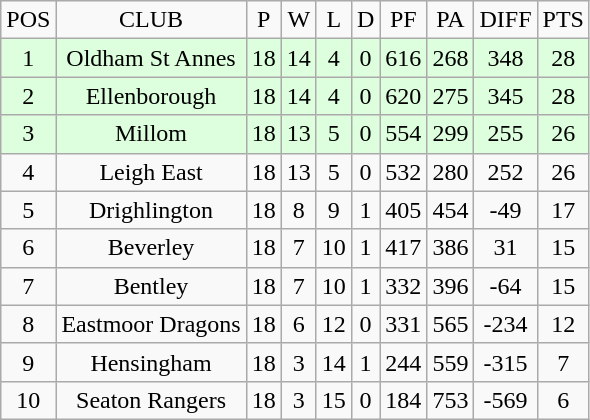<table class="wikitable" style="text-align: center;">
<tr>
<td>POS</td>
<td>CLUB</td>
<td>P</td>
<td>W</td>
<td>L</td>
<td>D</td>
<td>PF</td>
<td>PA</td>
<td>DIFF</td>
<td>PTS</td>
</tr>
<tr style="background:#ddffdd;">
<td>1</td>
<td>Oldham St Annes</td>
<td>18</td>
<td>14</td>
<td>4</td>
<td>0</td>
<td>616</td>
<td>268</td>
<td>348</td>
<td>28</td>
</tr>
<tr style="background:#ddffdd;">
<td>2</td>
<td>Ellenborough</td>
<td>18</td>
<td>14</td>
<td>4</td>
<td>0</td>
<td>620</td>
<td>275</td>
<td>345</td>
<td>28</td>
</tr>
<tr style="background:#ddffdd;">
<td>3</td>
<td>Millom</td>
<td>18</td>
<td>13</td>
<td>5</td>
<td>0</td>
<td>554</td>
<td>299</td>
<td>255</td>
<td>26</td>
</tr>
<tr>
<td>4</td>
<td>Leigh East</td>
<td>18</td>
<td>13</td>
<td>5</td>
<td>0</td>
<td>532</td>
<td>280</td>
<td>252</td>
<td>26</td>
</tr>
<tr>
<td>5</td>
<td>Drighlington</td>
<td>18</td>
<td>8</td>
<td>9</td>
<td>1</td>
<td>405</td>
<td>454</td>
<td>-49</td>
<td>17</td>
</tr>
<tr>
<td>6</td>
<td>Beverley</td>
<td>18</td>
<td>7</td>
<td>10</td>
<td>1</td>
<td>417</td>
<td>386</td>
<td>31</td>
<td>15</td>
</tr>
<tr>
<td>7</td>
<td>Bentley</td>
<td>18</td>
<td>7</td>
<td>10</td>
<td>1</td>
<td>332</td>
<td>396</td>
<td>-64</td>
<td>15</td>
</tr>
<tr>
<td>8</td>
<td>Eastmoor Dragons</td>
<td>18</td>
<td>6</td>
<td>12</td>
<td>0</td>
<td>331</td>
<td>565</td>
<td>-234</td>
<td>12</td>
</tr>
<tr>
<td>9</td>
<td>Hensingham</td>
<td>18</td>
<td>3</td>
<td>14</td>
<td>1</td>
<td>244</td>
<td>559</td>
<td>-315</td>
<td>7</td>
</tr>
<tr>
<td>10</td>
<td>Seaton Rangers</td>
<td>18</td>
<td>3</td>
<td>15</td>
<td>0</td>
<td>184</td>
<td>753</td>
<td>-569</td>
<td>6</td>
</tr>
</table>
